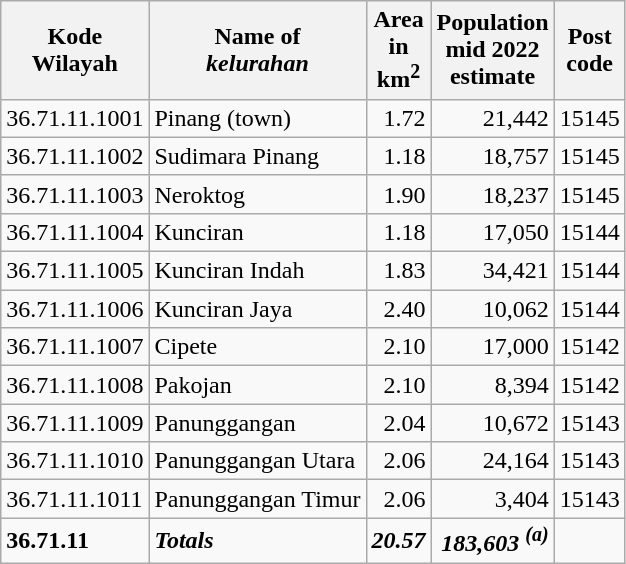<table class="wikitable">
<tr>
<th>Kode <br>Wilayah</th>
<th>Name of <br> <em>kelurahan</em></th>
<th>Area <br>in <br>km<sup>2</sup></th>
<th>Population<br>mid 2022<br>estimate</th>
<th>Post<br>code</th>
</tr>
<tr>
<td>36.71.11.1001</td>
<td>Pinang (town)</td>
<td align="right">1.72</td>
<td align="right">21,442</td>
<td>15145</td>
</tr>
<tr>
<td>36.71.11.1002</td>
<td>Sudimara Pinang</td>
<td align="right">1.18</td>
<td align="right">18,757</td>
<td>15145</td>
</tr>
<tr>
<td>36.71.11.1003</td>
<td>Neroktog</td>
<td align="right">1.90</td>
<td align="right">18,237</td>
<td>15145</td>
</tr>
<tr>
<td>36.71.11.1004</td>
<td>Kunciran</td>
<td align="right">1.18</td>
<td align="right">17,050</td>
<td>15144</td>
</tr>
<tr>
<td>36.71.11.1005</td>
<td>Kunciran Indah</td>
<td align="right">1.83</td>
<td align="right">34,421</td>
<td>15144</td>
</tr>
<tr>
<td>36.71.11.1006</td>
<td>Kunciran Jaya</td>
<td align="right">2.40</td>
<td align="right">10,062</td>
<td>15144</td>
</tr>
<tr>
<td>36.71.11.1007</td>
<td>Cipete</td>
<td align="right">2.10</td>
<td align="right">17,000</td>
<td>15142</td>
</tr>
<tr>
<td>36.71.11.1008</td>
<td>Pakojan</td>
<td align="right">2.10</td>
<td align="right">8,394</td>
<td>15142</td>
</tr>
<tr>
<td>36.71.11.1009</td>
<td>Panunggangan</td>
<td align="right">2.04</td>
<td align="right">10,672</td>
<td>15143</td>
</tr>
<tr>
<td>36.71.11.1010</td>
<td>Panunggangan Utara</td>
<td align="right">2.06</td>
<td align="right">24,164</td>
<td>15143</td>
</tr>
<tr>
<td>36.71.11.1011</td>
<td>Panunggangan Timur</td>
<td align="right">2.06</td>
<td align="right">3,404</td>
<td>15143</td>
</tr>
<tr>
<td><strong>36.71.11</strong></td>
<td><strong><em>Totals</em></strong></td>
<td align="right"><strong><em>20.57</em></strong></td>
<td align="right"><strong><em>183,603 <sup>(a)</sup></em></strong></td>
<td></td>
</tr>
</table>
